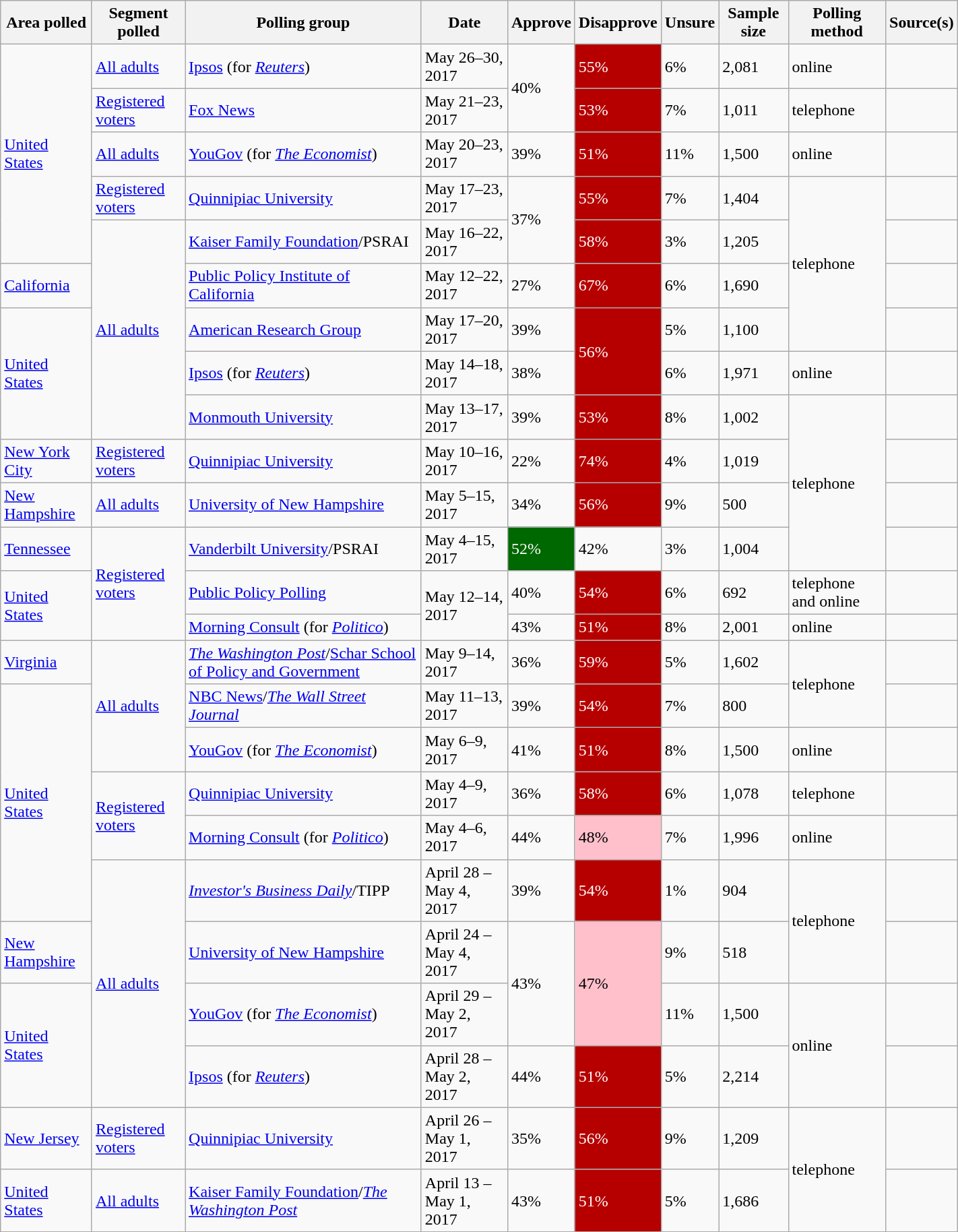<table class="wikitable sortable" style="width: 75%">
<tr>
<th>Area polled</th>
<th>Segment polled</th>
<th>Polling group</th>
<th>Date</th>
<th>Approve</th>
<th>Disapprove</th>
<th>Unsure</th>
<th>Sample size</th>
<th>Polling method</th>
<th>Source(s)</th>
</tr>
<tr>
<td rowspan="5"> <a href='#'>United States</a></td>
<td><a href='#'>All adults</a></td>
<td><a href='#'>Ipsos</a> (for <em><a href='#'>Reuters</a></em>)</td>
<td>May 26–30, 2017</td>
<td rowspan="2">40%</td>
<td style="background:#B60000; color: white">55%</td>
<td>6%</td>
<td>2,081</td>
<td>online</td>
<td></td>
</tr>
<tr>
<td><a href='#'>Registered voters</a></td>
<td><a href='#'>Fox News</a></td>
<td>May 21–23, 2017</td>
<td style="background:#B60000; color: white">53%</td>
<td>7%</td>
<td>1,011</td>
<td>telephone</td>
<td></td>
</tr>
<tr>
<td><a href='#'>All adults</a></td>
<td><a href='#'>YouGov</a> (for <em><a href='#'>The Economist</a></em>)</td>
<td>May 20–23, 2017</td>
<td>39%</td>
<td style="background:#B60000; color: white">51%</td>
<td>11%</td>
<td>1,500</td>
<td>online</td>
<td></td>
</tr>
<tr>
<td><a href='#'>Registered voters</a></td>
<td><a href='#'>Quinnipiac University</a></td>
<td>May 17–23, 2017</td>
<td rowspan="2">37%</td>
<td style="background:#B60000; color: white">55%</td>
<td>7%</td>
<td>1,404</td>
<td rowspan="4">telephone</td>
<td></td>
</tr>
<tr>
<td rowspan="5"><a href='#'>All adults</a></td>
<td><a href='#'>Kaiser Family Foundation</a>/PSRAI</td>
<td>May 16–22, 2017</td>
<td style="background:#B60000; color: white">58%</td>
<td>3%</td>
<td>1,205</td>
<td></td>
</tr>
<tr>
<td> <a href='#'>California</a></td>
<td><a href='#'>Public Policy Institute of California</a></td>
<td>May 12–22, 2017</td>
<td>27%</td>
<td style="background:#B60000; color: white">67%</td>
<td>6%</td>
<td>1,690</td>
<td></td>
</tr>
<tr>
<td rowspan="3"> <a href='#'>United States</a></td>
<td><a href='#'>American Research Group</a></td>
<td>May 17–20, 2017</td>
<td>39%</td>
<td rowspan="2" style="background:#B60000; color: white">56%</td>
<td>5%</td>
<td>1,100</td>
<td></td>
</tr>
<tr>
<td><a href='#'>Ipsos</a> (for <em><a href='#'>Reuters</a></em>)</td>
<td>May 14–18, 2017</td>
<td>38%</td>
<td>6%</td>
<td>1,971</td>
<td>online</td>
<td></td>
</tr>
<tr>
<td><a href='#'>Monmouth University</a></td>
<td>May 13–17, 2017</td>
<td>39%</td>
<td style="background:#B60000; color: white">53%</td>
<td>8%</td>
<td>1,002</td>
<td rowspan="4">telephone</td>
<td></td>
</tr>
<tr>
<td> <a href='#'>New York City</a></td>
<td><a href='#'>Registered voters</a></td>
<td><a href='#'>Quinnipiac University</a></td>
<td>May 10–16, 2017</td>
<td>22%</td>
<td style="background:#B60000; color: white">74%</td>
<td>4%</td>
<td>1,019</td>
<td></td>
</tr>
<tr>
<td> <a href='#'>New Hampshire</a></td>
<td><a href='#'>All adults</a></td>
<td><a href='#'>University of New Hampshire</a></td>
<td>May 5–15, 2017</td>
<td>34%</td>
<td style="background:#B60000; color: white">56%</td>
<td>9%</td>
<td>500</td>
<td></td>
</tr>
<tr>
<td> <a href='#'>Tennessee</a></td>
<td rowspan="3"><a href='#'>Registered voters</a></td>
<td><a href='#'>Vanderbilt University</a>/PSRAI</td>
<td>May 4–15, 2017</td>
<td style="background:#006800; color: white">52%</td>
<td>42%</td>
<td>3%</td>
<td>1,004</td>
<td></td>
</tr>
<tr>
<td rowspan="2"> <a href='#'>United States</a></td>
<td><a href='#'>Public Policy Polling</a></td>
<td rowspan="2">May 12–14, 2017</td>
<td>40%</td>
<td style="background:#B60000; color: white">54%</td>
<td>6%</td>
<td>692</td>
<td>telephone and online</td>
<td></td>
</tr>
<tr>
<td><a href='#'>Morning Consult</a> (for <em><a href='#'>Politico</a></em>)</td>
<td>43%</td>
<td style="background:#B60000; color: white">51%</td>
<td>8%</td>
<td>2,001</td>
<td>online</td>
<td></td>
</tr>
<tr>
<td> <a href='#'>Virginia</a></td>
<td rowspan="3"><a href='#'>All adults</a></td>
<td><em><a href='#'>The Washington Post</a></em>/<a href='#'>Schar School of Policy and Government</a></td>
<td>May 9–14, 2017</td>
<td>36%</td>
<td style="background:#B60000; color: white">59%</td>
<td>5%</td>
<td>1,602</td>
<td rowspan="2">telephone</td>
<td></td>
</tr>
<tr>
<td rowspan="5"> <a href='#'>United States</a></td>
<td><a href='#'>NBC News</a>/<em><a href='#'>The Wall Street Journal</a></em></td>
<td>May 11–13, 2017</td>
<td>39%</td>
<td style="background:#B60000; color: white">54%</td>
<td>7%</td>
<td>800</td>
<td></td>
</tr>
<tr>
<td><a href='#'>YouGov</a> (for <em><a href='#'>The Economist</a></em>)</td>
<td>May 6–9, 2017</td>
<td>41%</td>
<td style="background:#B60000; color: white">51%</td>
<td>8%</td>
<td>1,500</td>
<td>online</td>
<td></td>
</tr>
<tr>
<td rowspan="2"><a href='#'>Registered voters</a></td>
<td><a href='#'>Quinnipiac University</a></td>
<td>May 4–9, 2017</td>
<td>36%</td>
<td style="background:#B60000; color: white">58%</td>
<td>6%</td>
<td>1,078</td>
<td>telephone</td>
<td></td>
</tr>
<tr>
<td><a href='#'>Morning Consult</a> (for <em><a href='#'>Politico</a></em>)</td>
<td>May 4–6, 2017</td>
<td>44%</td>
<td style="background: pink; color: black">48%</td>
<td>7%</td>
<td>1,996</td>
<td>online</td>
<td></td>
</tr>
<tr>
<td rowspan="4"><a href='#'>All adults</a></td>
<td><em><a href='#'>Investor's Business Daily</a></em>/TIPP</td>
<td>April 28 – May 4, 2017</td>
<td>39%</td>
<td style="background:#B60000; color: white">54%</td>
<td>1%</td>
<td>904</td>
<td rowspan="2">telephone</td>
<td></td>
</tr>
<tr>
<td> <a href='#'>New Hampshire</a></td>
<td><a href='#'>University of New Hampshire</a></td>
<td>April 24 – May 4, 2017</td>
<td rowspan="2">43%</td>
<td rowspan="2" style="background: pink; color: black">47%</td>
<td>9%</td>
<td>518</td>
<td></td>
</tr>
<tr>
<td rowspan="2"> <a href='#'>United States</a></td>
<td><a href='#'>YouGov</a> (for <em><a href='#'>The Economist</a></em>)</td>
<td>April 29 – May 2, 2017</td>
<td>11%</td>
<td>1,500</td>
<td rowspan="2">online</td>
<td></td>
</tr>
<tr>
<td><a href='#'>Ipsos</a> (for <em><a href='#'>Reuters</a></em>)</td>
<td>April 28 – May 2, 2017</td>
<td>44%</td>
<td style="background:#B60000; color: white">51%</td>
<td>5%</td>
<td>2,214</td>
<td></td>
</tr>
<tr>
<td> <a href='#'>New Jersey</a></td>
<td><a href='#'>Registered voters</a></td>
<td><a href='#'>Quinnipiac University</a></td>
<td>April 26 – May 1, 2017</td>
<td>35%</td>
<td style="background:#B60000; color: white">56%</td>
<td>9%</td>
<td>1,209</td>
<td rowspan="2">telephone</td>
<td></td>
</tr>
<tr>
<td> <a href='#'>United States</a></td>
<td><a href='#'>All adults</a></td>
<td><a href='#'>Kaiser Family Foundation</a>/<em><a href='#'>The Washington Post</a></em></td>
<td>April 13 – May 1, 2017</td>
<td>43%</td>
<td style="background:#B60000; color: white">51%</td>
<td>5%</td>
<td>1,686</td>
<td></td>
</tr>
<tr>
</tr>
</table>
